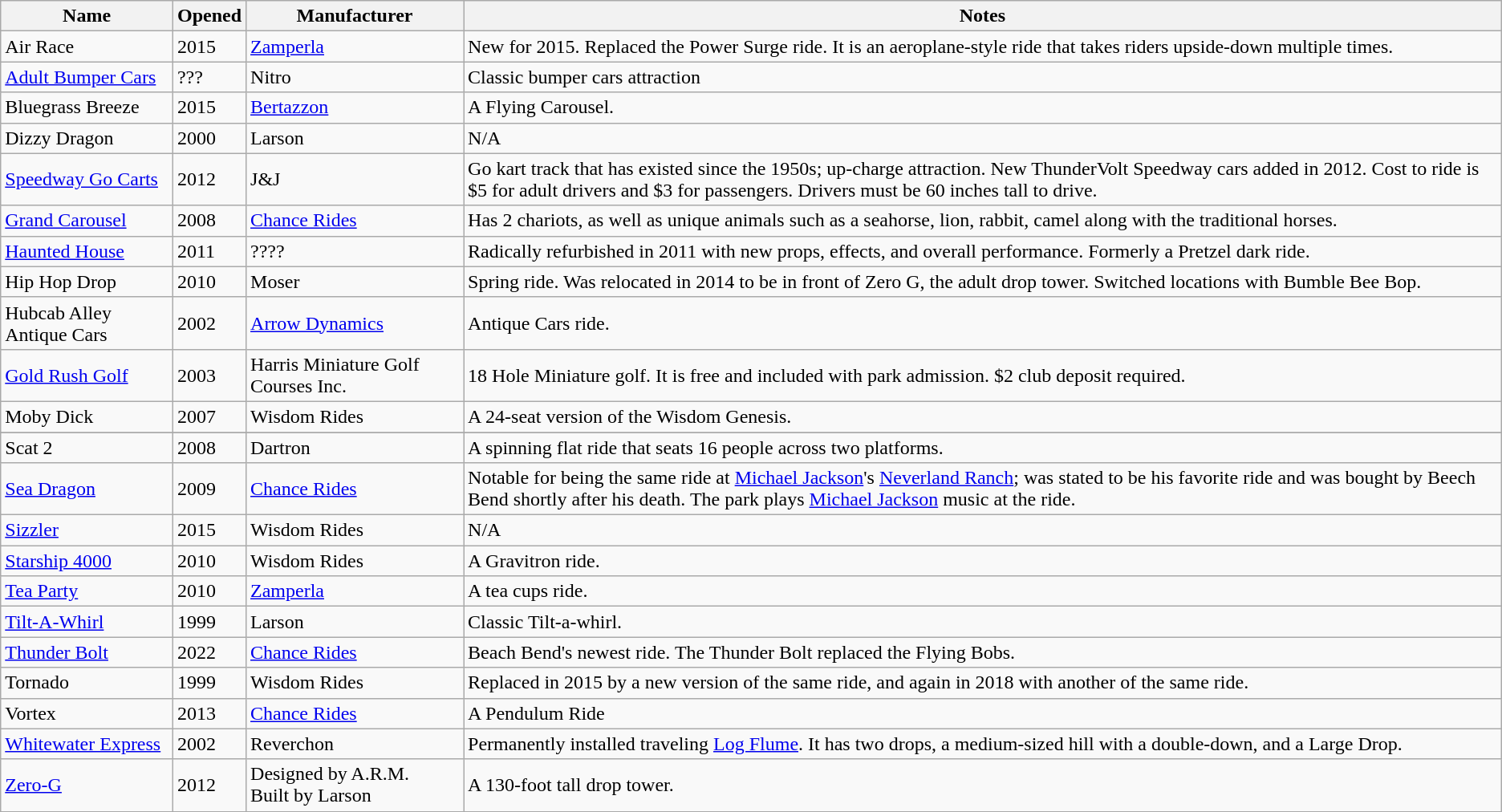<table class="wikitable">
<tr>
<th>Name</th>
<th>Opened</th>
<th>Manufacturer</th>
<th>Notes</th>
</tr>
<tr>
<td>Air Race</td>
<td>2015</td>
<td><a href='#'>Zamperla</a></td>
<td>New for 2015. Replaced the Power Surge ride. It is an aeroplane-style ride that takes riders upside-down multiple times.</td>
</tr>
<tr>
<td><a href='#'>Adult Bumper Cars</a></td>
<td>???</td>
<td>Nitro</td>
<td>Classic bumper cars attraction</td>
</tr>
<tr>
<td>Bluegrass Breeze</td>
<td>2015</td>
<td><a href='#'>Bertazzon</a></td>
<td>A Flying Carousel.</td>
</tr>
<tr>
<td>Dizzy Dragon</td>
<td>2000</td>
<td>Larson</td>
<td>N/A</td>
</tr>
<tr>
<td><a href='#'>Speedway Go Carts</a></td>
<td>2012</td>
<td>J&J</td>
<td>Go kart track that has existed since the 1950s; up-charge attraction. New ThunderVolt Speedway cars added in 2012. Cost to ride is $5 for adult drivers and $3 for passengers. Drivers must be 60 inches tall to drive.</td>
</tr>
<tr>
<td><a href='#'>Grand Carousel</a></td>
<td>2008</td>
<td><a href='#'>Chance Rides</a></td>
<td>Has 2 chariots, as well as unique animals such as a seahorse, lion, rabbit, camel along with the traditional horses.</td>
</tr>
<tr>
<td><a href='#'>Haunted House</a></td>
<td>2011</td>
<td>????</td>
<td>Radically refurbished in 2011 with new props, effects, and overall performance. Formerly a Pretzel dark ride.</td>
</tr>
<tr>
<td>Hip Hop Drop</td>
<td>2010</td>
<td>Moser</td>
<td>Spring ride. Was relocated in 2014 to be in front of Zero G, the adult drop tower. Switched locations with Bumble Bee Bop.</td>
</tr>
<tr>
<td>Hubcab Alley Antique Cars</td>
<td>2002</td>
<td><a href='#'>Arrow Dynamics</a></td>
<td>Antique Cars ride.</td>
</tr>
<tr>
<td><a href='#'>Gold Rush Golf</a></td>
<td>2003</td>
<td>Harris Miniature Golf Courses Inc.</td>
<td>18 Hole Miniature golf. It is free and included with park admission. $2 club deposit required.</td>
</tr>
<tr>
<td>Moby Dick</td>
<td>2007</td>
<td>Wisdom Rides</td>
<td>A 24-seat version of the Wisdom Genesis.</td>
</tr>
<tr>
</tr>
<tr>
<td>Scat 2</td>
<td>2008</td>
<td>Dartron</td>
<td>A spinning flat ride that seats 16 people across two platforms.</td>
</tr>
<tr>
<td><a href='#'>Sea Dragon</a></td>
<td>2009</td>
<td><a href='#'>Chance Rides</a></td>
<td>Notable for being the same ride at <a href='#'>Michael Jackson</a>'s <a href='#'>Neverland Ranch</a>; was stated to be his favorite ride and was bought by Beech Bend shortly after his death. The park plays <a href='#'>Michael Jackson</a> music at the ride.</td>
</tr>
<tr>
<td><a href='#'>Sizzler</a></td>
<td>2015</td>
<td>Wisdom Rides</td>
<td>N/A</td>
</tr>
<tr>
<td><a href='#'>Starship 4000</a></td>
<td>2010</td>
<td>Wisdom Rides</td>
<td>A Gravitron ride.</td>
</tr>
<tr>
<td><a href='#'>Tea Party</a></td>
<td>2010</td>
<td><a href='#'>Zamperla</a></td>
<td>A tea cups ride.</td>
</tr>
<tr>
<td><a href='#'>Tilt-A-Whirl</a></td>
<td>1999</td>
<td>Larson</td>
<td>Classic Tilt-a-whirl.</td>
</tr>
<tr>
<td><a href='#'>Thunder Bolt</a></td>
<td>2022</td>
<td><a href='#'>Chance Rides</a></td>
<td>Beach Bend's newest ride. The Thunder Bolt replaced the Flying Bobs.</td>
</tr>
<tr>
<td>Tornado</td>
<td>1999</td>
<td>Wisdom Rides</td>
<td>Replaced in 2015 by a new version of the same ride, and again in 2018 with another of the same ride.</td>
</tr>
<tr>
<td>Vortex</td>
<td>2013</td>
<td><a href='#'>Chance Rides</a></td>
<td>A Pendulum Ride</td>
</tr>
<tr>
<td><a href='#'>Whitewater Express</a></td>
<td>2002</td>
<td>Reverchon</td>
<td>Permanently installed traveling <a href='#'>Log Flume</a>. It has two drops, a medium-sized hill with a double-down, and a Large Drop.</td>
</tr>
<tr>
<td><a href='#'>Zero-G</a></td>
<td>2012</td>
<td>Designed by A.R.M. <br> Built by Larson</td>
<td>A 130-foot tall drop tower.</td>
</tr>
<tr>
</tr>
</table>
